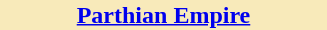<table style="float:right; width:222px; margin:0 0 1em 1em;">
<tr>
<th style="color:#black; background:#f8eaba; font-size:100%; text-align:center;"><a href='#'>Parthian Empire</a></th>
</tr>
<tr>
<td><br></td>
</tr>
</table>
